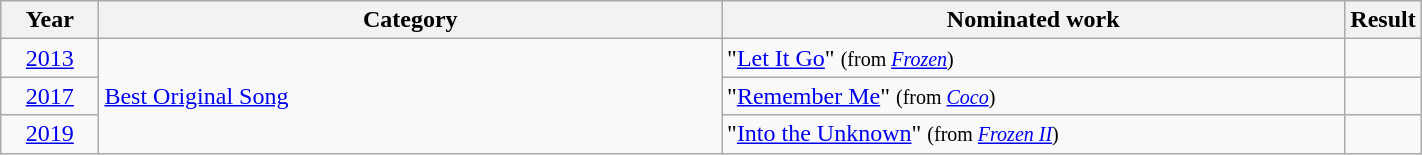<table class="wikitable sortable" width = 75%>
<tr>
<th width=7%>Year</th>
<th width=45%>Category</th>
<th width=45%>Nominated work</th>
<th width=8%>Result</th>
</tr>
<tr>
<td style="text-align:center;"><a href='#'>2013</a></td>
<td rowspan="3"><a href='#'>Best Original Song</a></td>
<td>"<a href='#'>Let It Go</a>" <small>(from <em><a href='#'>Frozen</a></em>)</small></td>
<td></td>
</tr>
<tr>
<td style="text-align:center;"><a href='#'>2017</a></td>
<td>"<a href='#'>Remember Me</a>" <small>(from <em><a href='#'>Coco</a></em>)</small></td>
<td></td>
</tr>
<tr>
<td style="text-align:center;"><a href='#'>2019</a></td>
<td>"<a href='#'>Into the Unknown</a>" <small>(from <em><a href='#'>Frozen II</a></em>)</small></td>
<td></td>
</tr>
</table>
